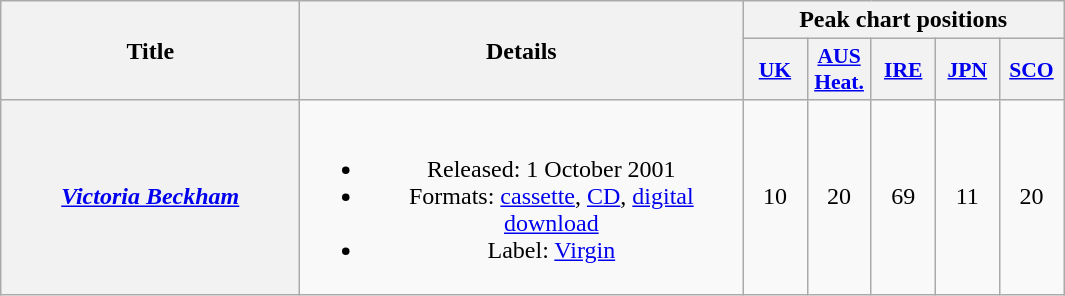<table class="wikitable plainrowheaders" style="text-align:center;">
<tr>
<th scope="col" rowspan="2" style="width:12em;">Title</th>
<th scope="col" rowspan="2" style="width:18em;">Details</th>
<th scope="col" colspan="5">Peak chart positions</th>
</tr>
<tr>
<th scope="col" style="width:2.5em;font-size:90%;"><a href='#'>UK</a><br></th>
<th scope="col" style="width:2.5em;font-size:90%;"><a href='#'>AUS<br>Heat.</a><br></th>
<th scope="col" style="width:2.5em;font-size:90%;"><a href='#'>IRE</a><br></th>
<th scope="col" style="width:2.5em;font-size:90%;"><a href='#'>JPN</a><br></th>
<th scope="col" style="width:2.5em;font-size:90%;"><a href='#'>SCO</a><br></th>
</tr>
<tr>
<th scope="row"><em><a href='#'>Victoria Beckham</a></em></th>
<td><br><ul><li>Released: 1 October 2001</li><li>Formats: <a href='#'>cassette</a>, <a href='#'>CD</a>, <a href='#'>digital download</a></li><li>Label: <a href='#'>Virgin</a></li></ul></td>
<td>10</td>
<td>20</td>
<td>69</td>
<td>11</td>
<td>20</td>
</tr>
</table>
